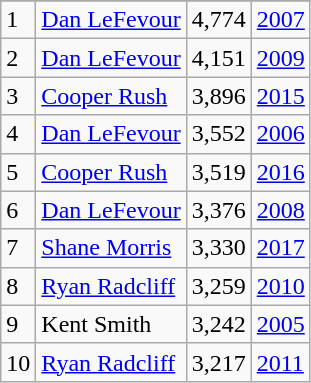<table class="wikitable">
<tr>
</tr>
<tr>
<td>1</td>
<td><a href='#'>Dan LeFevour</a></td>
<td><abbr>4,774</abbr></td>
<td><a href='#'>2007</a></td>
</tr>
<tr>
<td>2</td>
<td><a href='#'>Dan LeFevour</a></td>
<td><abbr>4,151</abbr></td>
<td><a href='#'>2009</a></td>
</tr>
<tr>
<td>3</td>
<td><a href='#'>Cooper Rush</a></td>
<td><abbr>3,896</abbr></td>
<td><a href='#'>2015</a></td>
</tr>
<tr>
<td>4</td>
<td><a href='#'>Dan LeFevour</a></td>
<td><abbr>3,552</abbr></td>
<td><a href='#'>2006</a></td>
</tr>
<tr>
<td>5</td>
<td><a href='#'>Cooper Rush</a></td>
<td><abbr>3,519</abbr></td>
<td><a href='#'>2016</a></td>
</tr>
<tr>
<td>6</td>
<td><a href='#'>Dan LeFevour</a></td>
<td><abbr>3,376</abbr></td>
<td><a href='#'>2008</a></td>
</tr>
<tr>
<td>7</td>
<td><a href='#'>Shane Morris</a></td>
<td><abbr>3,330</abbr></td>
<td><a href='#'>2017</a></td>
</tr>
<tr>
<td>8</td>
<td><a href='#'>Ryan Radcliff</a></td>
<td><abbr>3,259</abbr></td>
<td><a href='#'>2010</a></td>
</tr>
<tr>
<td>9</td>
<td>Kent Smith</td>
<td><abbr>3,242</abbr></td>
<td><a href='#'>2005</a></td>
</tr>
<tr>
<td>10</td>
<td><a href='#'>Ryan Radcliff</a></td>
<td><abbr>3,217</abbr></td>
<td><a href='#'>2011</a></td>
</tr>
</table>
